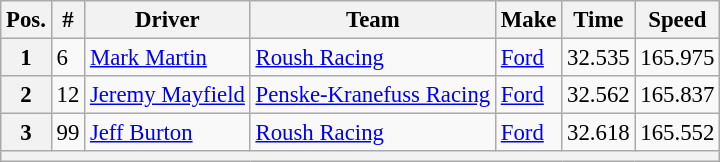<table class="wikitable" style="font-size:95%">
<tr>
<th>Pos.</th>
<th>#</th>
<th>Driver</th>
<th>Team</th>
<th>Make</th>
<th>Time</th>
<th>Speed</th>
</tr>
<tr>
<th>1</th>
<td>6</td>
<td><a href='#'>Mark Martin</a></td>
<td><a href='#'>Roush Racing</a></td>
<td><a href='#'>Ford</a></td>
<td>32.535</td>
<td>165.975</td>
</tr>
<tr>
<th>2</th>
<td>12</td>
<td><a href='#'>Jeremy Mayfield</a></td>
<td><a href='#'>Penske-Kranefuss Racing</a></td>
<td><a href='#'>Ford</a></td>
<td>32.562</td>
<td>165.837</td>
</tr>
<tr>
<th>3</th>
<td>99</td>
<td><a href='#'>Jeff Burton</a></td>
<td><a href='#'>Roush Racing</a></td>
<td><a href='#'>Ford</a></td>
<td>32.618</td>
<td>165.552</td>
</tr>
<tr>
<th colspan="7"></th>
</tr>
</table>
